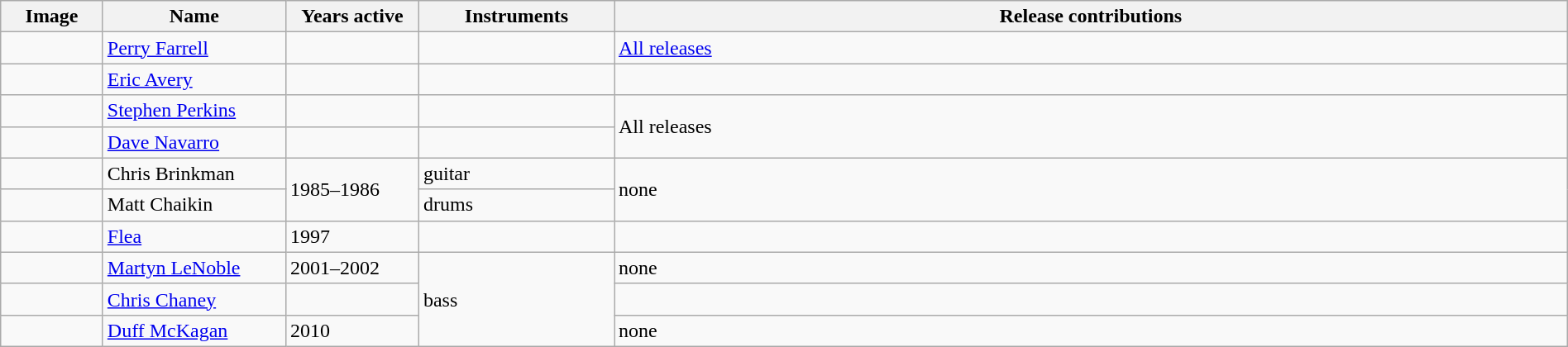<table class="wikitable" width="100%" border="1">
<tr>
<th width="75">Image</th>
<th width="140">Name</th>
<th width="100">Years active</th>
<th width="150">Instruments</th>
<th>Release contributions</th>
</tr>
<tr>
<td></td>
<td><a href='#'>Perry Farrell</a></td>
<td></td>
<td></td>
<td><a href='#'>All releases</a></td>
</tr>
<tr>
<td></td>
<td><a href='#'>Eric Avery</a></td>
<td></td>
<td></td>
<td></td>
</tr>
<tr>
<td></td>
<td><a href='#'>Stephen Perkins</a></td>
<td></td>
<td></td>
<td rowspan="2">All releases</td>
</tr>
<tr>
<td></td>
<td><a href='#'>Dave Navarro</a></td>
<td></td>
<td></td>
</tr>
<tr>
<td></td>
<td>Chris Brinkman</td>
<td rowspan="2">1985–1986</td>
<td>guitar</td>
<td rowspan="2">none</td>
</tr>
<tr>
<td></td>
<td>Matt Chaikin</td>
<td>drums</td>
</tr>
<tr>
<td></td>
<td><a href='#'>Flea</a></td>
<td>1997 </td>
<td></td>
<td></td>
</tr>
<tr>
<td></td>
<td><a href='#'>Martyn LeNoble</a></td>
<td>2001–2002</td>
<td rowspan="3">bass</td>
<td>none</td>
</tr>
<tr>
<td></td>
<td><a href='#'>Chris Chaney</a></td>
<td></td>
<td></td>
</tr>
<tr>
<td></td>
<td><a href='#'>Duff McKagan</a></td>
<td>2010</td>
<td>none</td>
</tr>
</table>
